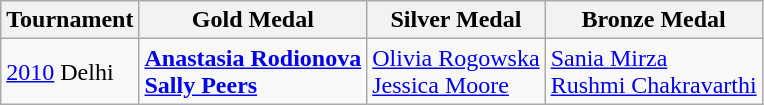<table class="wikitable">
<tr>
<th>Tournament</th>
<th>Gold Medal</th>
<th>Silver Medal</th>
<th>Bronze Medal</th>
</tr>
<tr>
<td><a href='#'>2010</a> Delhi</td>
<td> <strong><a href='#'>Anastasia Rodionova</a></strong><br> <strong><a href='#'>Sally Peers</a></strong></td>
<td> <a href='#'>Olivia Rogowska</a><br> <a href='#'>Jessica Moore</a></td>
<td> <a href='#'>Sania Mirza</a><br> <a href='#'>Rushmi Chakravarthi</a></td>
</tr>
</table>
